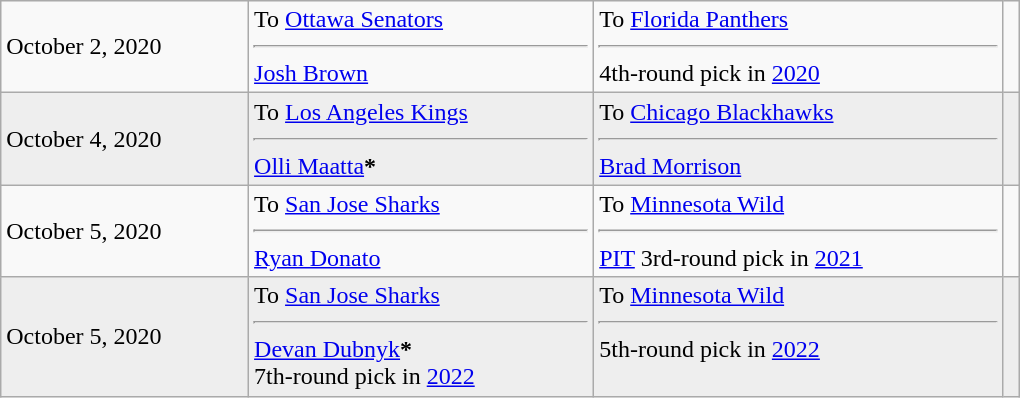<table class="wikitable" style="border:1px solid #999999; width:680px;">
<tr>
<td>October 2, 2020</td>
<td valign="top">To <a href='#'>Ottawa Senators</a><hr><a href='#'>Josh Brown</a></td>
<td valign="top">To <a href='#'>Florida Panthers</a><hr>4th-round pick in <a href='#'>2020</a></td>
<td></td>
</tr>
<tr bgcolor="eeeeee">
<td>October 4, 2020</td>
<td valign="top">To <a href='#'>Los Angeles Kings</a><hr><a href='#'>Olli Maatta</a><span><strong>*</strong></span></td>
<td valign="top">To <a href='#'>Chicago Blackhawks</a><hr><a href='#'>Brad Morrison</a></td>
<td></td>
</tr>
<tr>
<td>October 5, 2020</td>
<td valign="top">To <a href='#'>San Jose Sharks</a><hr><a href='#'>Ryan Donato</a></td>
<td valign="top">To <a href='#'>Minnesota Wild</a><hr><a href='#'>PIT</a> 3rd-round pick in <a href='#'>2021</a></td>
<td></td>
</tr>
<tr bgcolor="eeeeee">
<td>October 5, 2020</td>
<td valign="top">To <a href='#'>San Jose Sharks</a><hr><a href='#'>Devan Dubnyk</a><span><strong>*</strong></span><br>7th-round pick in <a href='#'>2022</a></td>
<td valign="top">To <a href='#'>Minnesota Wild</a><hr>5th-round pick in <a href='#'>2022</a></td>
<td></td>
</tr>
</table>
